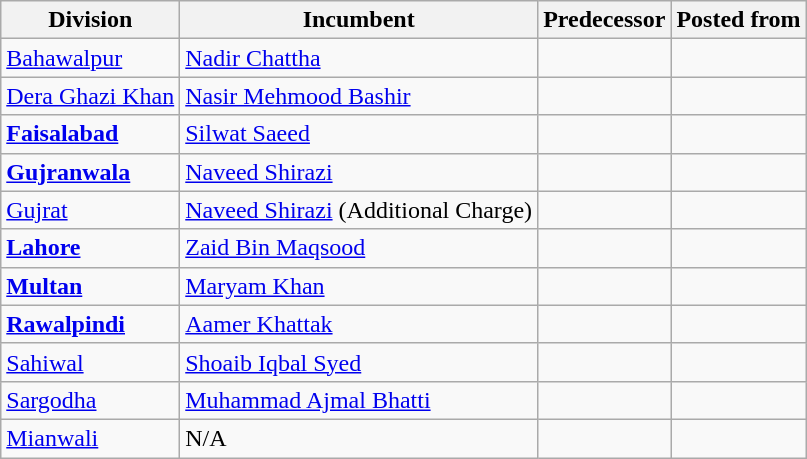<table class="wikitable sortable static-row-numbers static-row-header-hash">
<tr>
<th>Division</th>
<th>Incumbent</th>
<th>Predecessor</th>
<th>Posted from</th>
</tr>
<tr>
<td><a href='#'>Bahawalpur</a></td>
<td><a href='#'>Nadir Chattha</a></td>
<td></td>
<td></td>
</tr>
<tr>
<td><a href='#'>Dera Ghazi Khan</a></td>
<td><a href='#'>Nasir Mehmood Bashir</a></td>
<td></td>
<td></td>
</tr>
<tr>
<td><strong><a href='#'>Faisalabad</a></strong></td>
<td><a href='#'>Silwat Saeed</a></td>
<td></td>
<td></td>
</tr>
<tr>
<td><strong><a href='#'>Gujranwala</a></strong></td>
<td><a href='#'>Naveed Shirazi</a></td>
<td></td>
<td></td>
</tr>
<tr>
<td><a href='#'>Gujrat</a></td>
<td><a href='#'>Naveed Shirazi</a> (Additional Charge)</td>
<td></td>
<td></td>
</tr>
<tr>
<td><strong><a href='#'>Lahore</a></strong></td>
<td><a href='#'>Zaid Bin Maqsood</a></td>
<td></td>
<td></td>
</tr>
<tr>
<td><strong><a href='#'>Multan</a></strong></td>
<td><a href='#'>Maryam Khan</a></td>
<td></td>
<td></td>
</tr>
<tr>
<td><strong><a href='#'>Rawalpindi</a></strong></td>
<td><a href='#'>Aamer Khattak</a></td>
<td></td>
<td></td>
</tr>
<tr>
<td><a href='#'>Sahiwal</a></td>
<td><a href='#'>Shoaib Iqbal Syed</a></td>
<td></td>
<td></td>
</tr>
<tr>
<td><a href='#'>Sargodha</a></td>
<td><a href='#'>Muhammad Ajmal Bhatti</a></td>
<td></td>
<td></td>
</tr>
<tr>
<td><a href='#'>Mianwali</a></td>
<td>N/A</td>
<td></td>
<td></td>
</tr>
</table>
